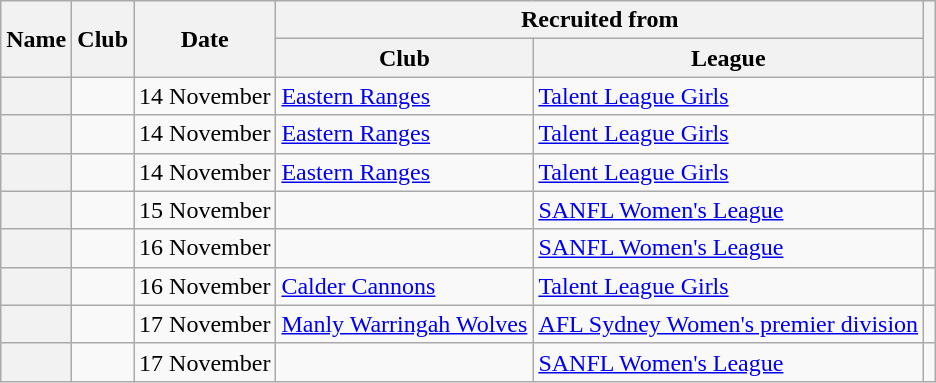<table class="wikitable sortable plainrowheaders">
<tr>
<th rowspan=2>Name</th>
<th rowspan=2>Club</th>
<th rowspan=2>Date</th>
<th colspan=2>Recruited from</th>
<th rowspan=2 class=unsortable></th>
</tr>
<tr>
<th>Club</th>
<th>League</th>
</tr>
<tr>
<th scope=row></th>
<td></td>
<td>14 November</td>
<td><a href='#'>Eastern Ranges</a></td>
<td><a href='#'>Talent League Girls</a></td>
<td align=center></td>
</tr>
<tr>
<th scope=row></th>
<td></td>
<td>14 November</td>
<td><a href='#'>Eastern Ranges</a></td>
<td><a href='#'>Talent League Girls</a></td>
<td align=center></td>
</tr>
<tr>
<th scope=row></th>
<td></td>
<td>14 November</td>
<td><a href='#'>Eastern Ranges</a></td>
<td><a href='#'>Talent League Girls</a></td>
<td align=center></td>
</tr>
<tr>
<th scope=row></th>
<td></td>
<td>15 November</td>
<td></td>
<td><a href='#'>SANFL Women's League</a></td>
<td align=center></td>
</tr>
<tr>
<th scope=row></th>
<td></td>
<td>16 November</td>
<td></td>
<td><a href='#'>SANFL Women's League</a></td>
<td align=center></td>
</tr>
<tr>
<th scope=row></th>
<td></td>
<td>16 November</td>
<td><a href='#'>Calder Cannons</a></td>
<td><a href='#'>Talent League Girls</a></td>
<td align=center></td>
</tr>
<tr>
<th scope=row></th>
<td></td>
<td>17 November</td>
<td><a href='#'>Manly Warringah Wolves</a></td>
<td><a href='#'>AFL Sydney Women's premier division</a></td>
<td align=center></td>
</tr>
<tr>
<th scope=row></th>
<td></td>
<td>17 November</td>
<td></td>
<td><a href='#'>SANFL Women's League</a></td>
<td align=center></td>
</tr>
</table>
